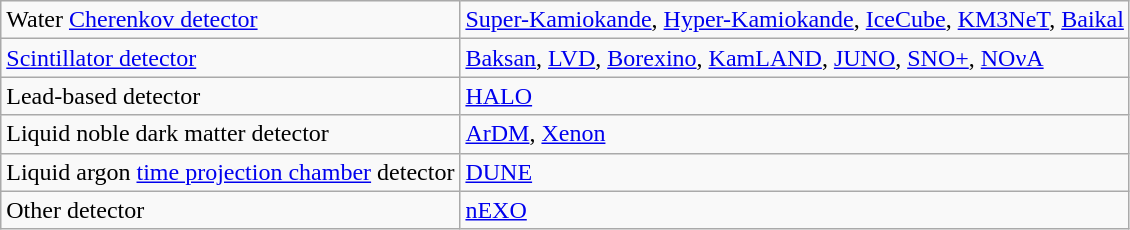<table class="wikitable">
<tr>
<td>Water <a href='#'>Cherenkov detector</a></td>
<td><a href='#'>Super-Kamiokande</a>, <a href='#'>Hyper-Kamiokande</a>, <a href='#'>IceCube</a>, <a href='#'>KM3NeT</a>, <a href='#'>Baikal</a></td>
</tr>
<tr>
<td><a href='#'>Scintillator detector</a></td>
<td><a href='#'>Baksan</a>, <a href='#'>LVD</a>, <a href='#'>Borexino</a>, <a href='#'>KamLAND</a>, <a href='#'>JUNO</a>, <a href='#'>SNO+</a>, <a href='#'>NOνA</a></td>
</tr>
<tr>
<td>Lead-based detector</td>
<td><a href='#'>HALO</a></td>
</tr>
<tr>
<td>Liquid noble dark matter detector</td>
<td><a href='#'>ArDM</a>, <a href='#'>Xenon</a></td>
</tr>
<tr>
<td>Liquid argon <a href='#'>time projection chamber</a> detector</td>
<td><a href='#'>DUNE</a></td>
</tr>
<tr>
<td>Other detector</td>
<td><a href='#'>nEXO</a></td>
</tr>
</table>
